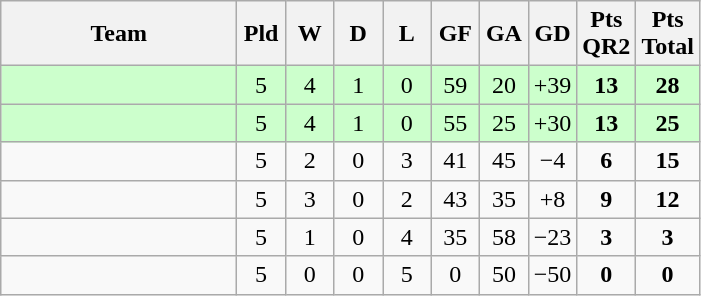<table class="wikitable" style="text-align:center;">
<tr>
<th width=150>Team</th>
<th width=25>Pld</th>
<th width=25>W</th>
<th width=25>D</th>
<th width=25>L</th>
<th width=25>GF</th>
<th width=25>GA</th>
<th width=25>GD</th>
<th width=30>Pts QR2</th>
<th width=30>Pts Total</th>
</tr>
<tr bgcolor=#CCFFCC>
<td align="left"></td>
<td>5</td>
<td>4</td>
<td>1</td>
<td>0</td>
<td>59</td>
<td>20</td>
<td>+39</td>
<td><strong>13</strong></td>
<td><strong>28</strong></td>
</tr>
<tr bgcolor=#CCFFCC>
<td align="left"></td>
<td>5</td>
<td>4</td>
<td>1</td>
<td>0</td>
<td>55</td>
<td>25</td>
<td>+30</td>
<td><strong>13</strong></td>
<td><strong>25</strong></td>
</tr>
<tr>
<td align="left"></td>
<td>5</td>
<td>2</td>
<td>0</td>
<td>3</td>
<td>41</td>
<td>45</td>
<td>−4</td>
<td><strong>6</strong></td>
<td><strong>15</strong></td>
</tr>
<tr>
<td align="left"></td>
<td>5</td>
<td>3</td>
<td>0</td>
<td>2</td>
<td>43</td>
<td>35</td>
<td>+8</td>
<td><strong>9</strong></td>
<td><strong>12</strong></td>
</tr>
<tr>
<td align="left"></td>
<td>5</td>
<td>1</td>
<td>0</td>
<td>4</td>
<td>35</td>
<td>58</td>
<td>−23</td>
<td><strong>3</strong></td>
<td><strong>3</strong></td>
</tr>
<tr>
<td align="left"></td>
<td>5</td>
<td>0</td>
<td>0</td>
<td>5</td>
<td>0</td>
<td>50</td>
<td>−50</td>
<td><strong>0</strong></td>
<td><strong>0</strong></td>
</tr>
</table>
